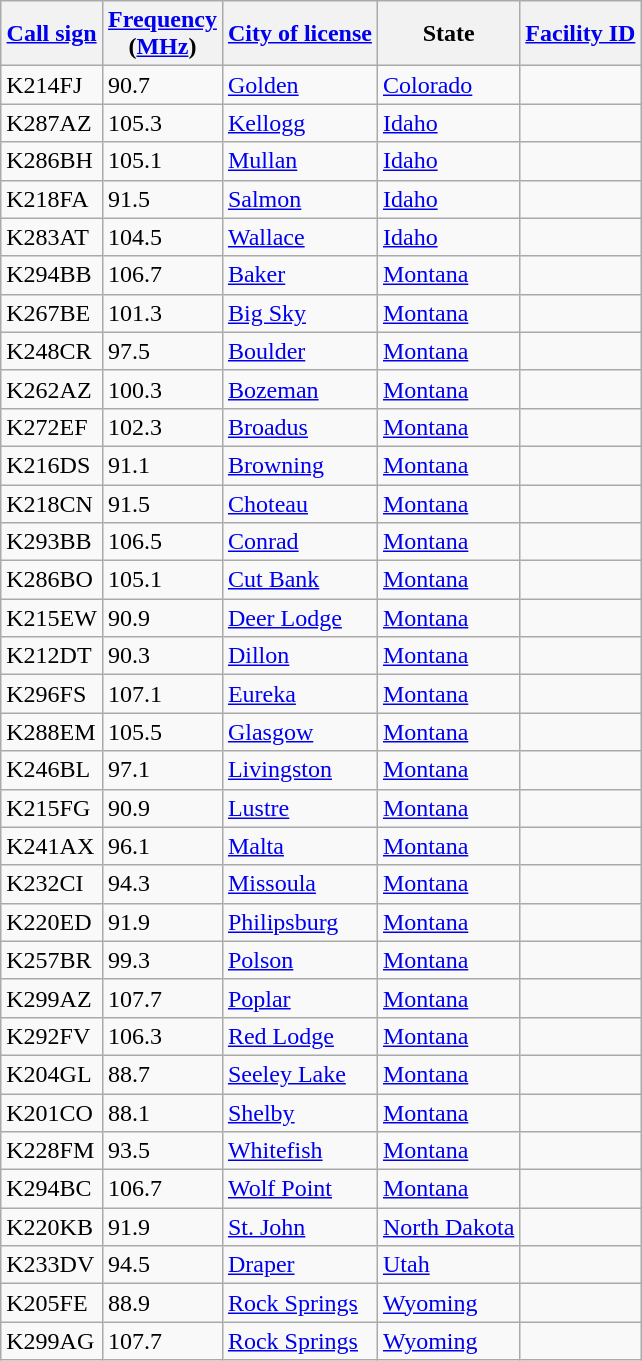<table class="wikitable sortable">
<tr>
<th><a href='#'>Call sign</a></th>
<th data-sort-type="number"><a href='#'>Frequency</a><br>(<a href='#'>MHz</a>)</th>
<th><a href='#'>City of license</a></th>
<th>State</th>
<th data-sort-type="number"><a href='#'>Facility ID</a></th>
</tr>
<tr>
<td>K214FJ</td>
<td>90.7</td>
<td><a href='#'>Golden</a></td>
<td><a href='#'>Colorado</a></td>
<td></td>
</tr>
<tr>
<td>K287AZ</td>
<td>105.3</td>
<td><a href='#'>Kellogg</a></td>
<td><a href='#'>Idaho</a></td>
<td></td>
</tr>
<tr>
<td>K286BH</td>
<td>105.1</td>
<td><a href='#'>Mullan</a></td>
<td><a href='#'>Idaho</a></td>
<td></td>
</tr>
<tr>
<td>K218FA</td>
<td>91.5</td>
<td><a href='#'>Salmon</a></td>
<td><a href='#'>Idaho</a></td>
<td></td>
</tr>
<tr>
<td>K283AT</td>
<td>104.5</td>
<td><a href='#'>Wallace</a></td>
<td><a href='#'>Idaho</a></td>
<td></td>
</tr>
<tr>
<td>K294BB</td>
<td>106.7</td>
<td><a href='#'>Baker</a></td>
<td><a href='#'>Montana</a></td>
<td></td>
</tr>
<tr>
<td>K267BE</td>
<td>101.3</td>
<td><a href='#'>Big Sky</a></td>
<td><a href='#'>Montana</a></td>
<td></td>
</tr>
<tr>
<td>K248CR</td>
<td>97.5</td>
<td><a href='#'>Boulder</a></td>
<td><a href='#'>Montana</a></td>
<td></td>
</tr>
<tr>
<td>K262AZ</td>
<td>100.3</td>
<td><a href='#'>Bozeman</a></td>
<td><a href='#'>Montana</a></td>
<td></td>
</tr>
<tr>
<td>K272EF</td>
<td>102.3</td>
<td><a href='#'>Broadus</a></td>
<td><a href='#'>Montana</a></td>
<td></td>
</tr>
<tr>
<td>K216DS</td>
<td>91.1</td>
<td><a href='#'>Browning</a></td>
<td><a href='#'>Montana</a></td>
<td></td>
</tr>
<tr>
<td>K218CN</td>
<td>91.5</td>
<td><a href='#'>Choteau</a></td>
<td><a href='#'>Montana</a></td>
<td></td>
</tr>
<tr>
<td>K293BB</td>
<td>106.5</td>
<td><a href='#'>Conrad</a></td>
<td><a href='#'>Montana</a></td>
<td></td>
</tr>
<tr>
<td>K286BO</td>
<td>105.1</td>
<td><a href='#'>Cut Bank</a></td>
<td><a href='#'>Montana</a></td>
<td></td>
</tr>
<tr>
<td>K215EW</td>
<td>90.9</td>
<td><a href='#'>Deer Lodge</a></td>
<td><a href='#'>Montana</a></td>
<td></td>
</tr>
<tr>
<td>K212DT</td>
<td>90.3</td>
<td><a href='#'>Dillon</a></td>
<td><a href='#'>Montana</a></td>
<td></td>
</tr>
<tr>
<td>K296FS</td>
<td>107.1</td>
<td><a href='#'>Eureka</a></td>
<td><a href='#'>Montana</a></td>
<td></td>
</tr>
<tr>
<td>K288EM</td>
<td>105.5</td>
<td><a href='#'>Glasgow</a></td>
<td><a href='#'>Montana</a></td>
<td></td>
</tr>
<tr>
<td>K246BL</td>
<td>97.1</td>
<td><a href='#'>Livingston</a></td>
<td><a href='#'>Montana</a></td>
<td></td>
</tr>
<tr>
<td>K215FG</td>
<td>90.9</td>
<td><a href='#'>Lustre</a></td>
<td><a href='#'>Montana</a></td>
<td></td>
</tr>
<tr>
<td>K241AX</td>
<td>96.1</td>
<td><a href='#'>Malta</a></td>
<td><a href='#'>Montana</a></td>
<td></td>
</tr>
<tr>
<td>K232CI</td>
<td>94.3</td>
<td><a href='#'>Missoula</a></td>
<td><a href='#'>Montana</a></td>
<td></td>
</tr>
<tr>
<td>K220ED</td>
<td>91.9</td>
<td><a href='#'>Philipsburg</a></td>
<td><a href='#'>Montana</a></td>
<td></td>
</tr>
<tr>
<td>K257BR</td>
<td>99.3</td>
<td><a href='#'>Polson</a></td>
<td><a href='#'>Montana</a></td>
<td></td>
</tr>
<tr>
<td>K299AZ</td>
<td>107.7</td>
<td><a href='#'>Poplar</a></td>
<td><a href='#'>Montana</a></td>
<td></td>
</tr>
<tr>
<td>K292FV</td>
<td>106.3</td>
<td><a href='#'>Red Lodge</a></td>
<td><a href='#'>Montana</a></td>
<td></td>
</tr>
<tr>
<td>K204GL</td>
<td>88.7</td>
<td><a href='#'>Seeley Lake</a></td>
<td><a href='#'>Montana</a></td>
<td></td>
</tr>
<tr>
<td>K201CO</td>
<td>88.1</td>
<td><a href='#'>Shelby</a></td>
<td><a href='#'>Montana</a></td>
<td></td>
</tr>
<tr>
<td>K228FM</td>
<td>93.5</td>
<td><a href='#'>Whitefish</a></td>
<td><a href='#'>Montana</a></td>
<td></td>
</tr>
<tr>
<td>K294BC</td>
<td>106.7</td>
<td><a href='#'>Wolf Point</a></td>
<td><a href='#'>Montana</a></td>
<td></td>
</tr>
<tr>
<td>K220KB</td>
<td>91.9</td>
<td><a href='#'>St. John</a></td>
<td><a href='#'>North Dakota</a></td>
<td></td>
</tr>
<tr>
<td>K233DV</td>
<td>94.5</td>
<td><a href='#'>Draper</a></td>
<td><a href='#'>Utah</a></td>
<td></td>
</tr>
<tr>
<td>K205FE</td>
<td>88.9</td>
<td><a href='#'>Rock Springs</a></td>
<td><a href='#'>Wyoming</a></td>
<td></td>
</tr>
<tr>
<td>K299AG</td>
<td>107.7</td>
<td><a href='#'>Rock Springs</a></td>
<td><a href='#'>Wyoming</a></td>
<td></td>
</tr>
</table>
